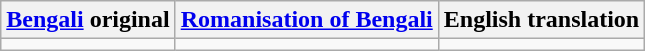<table class="wikitable">
<tr>
<th><a href='#'>Bengali</a> original</th>
<th><a href='#'>Romanisation of Bengali</a></th>
<th>English translation</th>
</tr>
<tr style="valign:top; white-space:nowrap;">
<td></td>
<td></td>
<td></td>
</tr>
</table>
